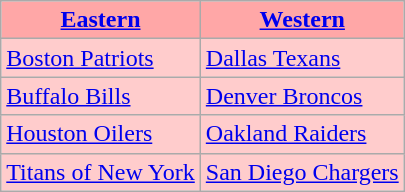<table class="wikitable">
<tr>
<th style="background-color: #FFA7A7;"><strong><a href='#'>Eastern</a></strong></th>
<th style="background-color: #FFA7A7;"><strong><a href='#'>Western</a></strong></th>
</tr>
<tr>
<td style="background-color: #FFCCCC;"><a href='#'>Boston Patriots</a></td>
<td style="background-color: #FFCCCC;"><a href='#'>Dallas Texans</a></td>
</tr>
<tr>
<td style="background-color: #FFCCCC;"><a href='#'>Buffalo Bills</a></td>
<td style="background-color: #FFCCCC;"><a href='#'>Denver Broncos</a></td>
</tr>
<tr>
<td style="background-color: #FFCCCC;"><a href='#'>Houston Oilers</a></td>
<td style="background-color: #FFCCCC;"><a href='#'>Oakland Raiders</a></td>
</tr>
<tr>
<td style="background-color: #FFCCCC;"><a href='#'>Titans of New York</a></td>
<td style="background-color: #FFCCCC;"><a href='#'>San Diego Chargers</a></td>
</tr>
</table>
